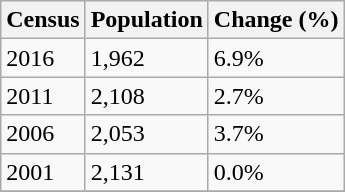<table class="wikitable">
<tr>
<th>Census</th>
<th>Population</th>
<th>Change (%)</th>
</tr>
<tr>
<td>2016</td>
<td>1,962</td>
<td>6.9%</td>
</tr>
<tr>
<td>2011</td>
<td>2,108</td>
<td>2.7%</td>
</tr>
<tr>
<td>2006</td>
<td>2,053</td>
<td>3.7%</td>
</tr>
<tr>
<td>2001</td>
<td>2,131</td>
<td>0.0%</td>
</tr>
<tr>
</tr>
</table>
